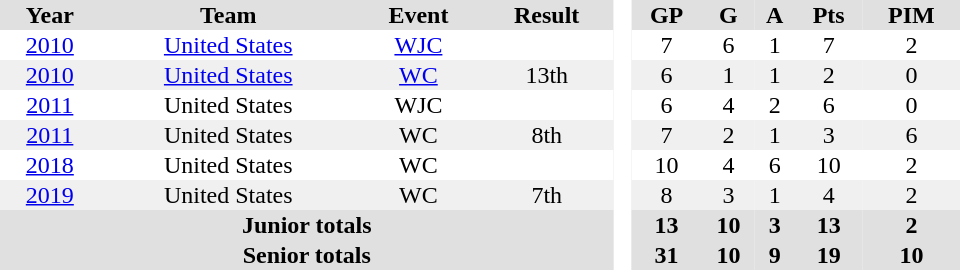<table border="0" cellpadding="1" cellspacing="0" style="text-align:center; width:40em">
<tr ALIGN="center" bgcolor="#e0e0e0">
<th>Year</th>
<th>Team</th>
<th>Event</th>
<th>Result</th>
<th rowspan="99" bgcolor="#ffffff"> </th>
<th>GP</th>
<th>G</th>
<th>A</th>
<th>Pts</th>
<th>PIM</th>
</tr>
<tr>
<td><a href='#'>2010</a></td>
<td><a href='#'>United States</a></td>
<td><a href='#'>WJC</a></td>
<td></td>
<td>7</td>
<td>6</td>
<td>1</td>
<td>7</td>
<td>2</td>
</tr>
<tr bgcolor="#f0f0f0">
<td><a href='#'>2010</a></td>
<td><a href='#'>United States</a></td>
<td><a href='#'>WC</a></td>
<td>13th</td>
<td>6</td>
<td>1</td>
<td>1</td>
<td>2</td>
<td>0</td>
</tr>
<tr>
<td><a href='#'>2011</a></td>
<td>United States</td>
<td>WJC</td>
<td></td>
<td>6</td>
<td>4</td>
<td>2</td>
<td>6</td>
<td>0</td>
</tr>
<tr bgcolor="#f0f0f0">
<td><a href='#'>2011</a></td>
<td>United States</td>
<td>WC</td>
<td>8th</td>
<td>7</td>
<td>2</td>
<td>1</td>
<td>3</td>
<td>6</td>
</tr>
<tr>
<td><a href='#'>2018</a></td>
<td>United States</td>
<td>WC</td>
<td></td>
<td>10</td>
<td>4</td>
<td>6</td>
<td>10</td>
<td>2</td>
</tr>
<tr bgcolor="#f0f0f0">
<td><a href='#'>2019</a></td>
<td>United States</td>
<td>WC</td>
<td>7th</td>
<td>8</td>
<td>3</td>
<td>1</td>
<td>4</td>
<td>2</td>
</tr>
<tr bgcolor="#e0e0e0">
<th colspan=4>Junior totals</th>
<th>13</th>
<th>10</th>
<th>3</th>
<th>13</th>
<th>2</th>
</tr>
<tr bgcolor="#e0e0e0">
<th colspan=4>Senior totals</th>
<th>31</th>
<th>10</th>
<th>9</th>
<th>19</th>
<th>10</th>
</tr>
</table>
